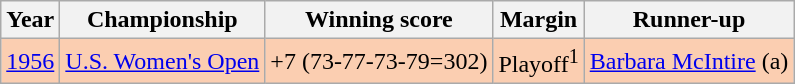<table class="wikitable">
<tr>
<th>Year</th>
<th>Championship</th>
<th>Winning score</th>
<th>Margin</th>
<th>Runner-up</th>
</tr>
<tr style="background:#FBCEB1;">
<td><a href='#'>1956</a></td>
<td><a href='#'>U.S. Women's Open</a></td>
<td>+7 (73-77-73-79=302)</td>
<td>Playoff<sup>1</sup></td>
<td> <a href='#'>Barbara McIntire</a> (a)</td>
</tr>
</table>
